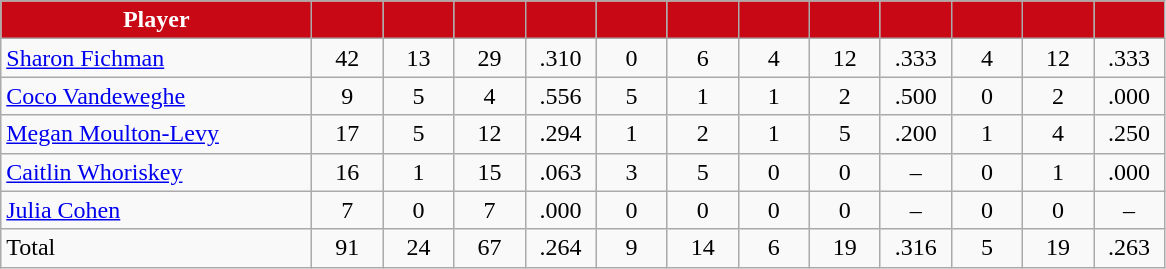<table class="wikitable" style="text-align:center">
<tr>
<th style="background:#C80815; color:white" width="200px">Player</th>
<th style="background:#C80815; color:white" width="40px"></th>
<th style="background:#C80815; color:white" width="40px"></th>
<th style="background:#C80815; color:white" width="40px"></th>
<th style="background:#C80815; color:white" width="40px"></th>
<th style="background:#C80815; color:white" width="40px"></th>
<th style="background:#C80815; color:white" width="40px"></th>
<th style="background:#C80815; color:white" width="40px"></th>
<th style="background:#C80815; color:white" width="40px"></th>
<th style="background:#C80815; color:white" width="40px"></th>
<th style="background:#C80815; color:white" width="40px"></th>
<th style="background:#C80815; color:white" width="40px"></th>
<th style="background:#C80815; color:white" width="40px"></th>
</tr>
<tr>
<td style="text-align:left"><a href='#'>Sharon Fichman</a></td>
<td>42</td>
<td>13</td>
<td>29</td>
<td>.310</td>
<td>0</td>
<td>6</td>
<td>4</td>
<td>12</td>
<td>.333</td>
<td>4</td>
<td>12</td>
<td>.333</td>
</tr>
<tr>
<td style="text-align:left"><a href='#'>Coco Vandeweghe</a></td>
<td>9</td>
<td>5</td>
<td>4</td>
<td>.556</td>
<td>5</td>
<td>1</td>
<td>1</td>
<td>2</td>
<td>.500</td>
<td>0</td>
<td>2</td>
<td>.000</td>
</tr>
<tr>
<td style="text-align:left"><a href='#'>Megan Moulton-Levy</a></td>
<td>17</td>
<td>5</td>
<td>12</td>
<td>.294</td>
<td>1</td>
<td>2</td>
<td>1</td>
<td>5</td>
<td>.200</td>
<td>1</td>
<td>4</td>
<td>.250</td>
</tr>
<tr>
<td style="text-align:left"><a href='#'>Caitlin Whoriskey</a></td>
<td>16</td>
<td>1</td>
<td>15</td>
<td>.063</td>
<td>3</td>
<td>5</td>
<td>0</td>
<td>0</td>
<td>–</td>
<td>0</td>
<td>1</td>
<td>.000</td>
</tr>
<tr>
<td style="text-align:left"><a href='#'>Julia Cohen</a></td>
<td>7</td>
<td>0</td>
<td>7</td>
<td>.000</td>
<td>0</td>
<td>0</td>
<td>0</td>
<td>0</td>
<td>–</td>
<td>0</td>
<td>0</td>
<td>–</td>
</tr>
<tr>
<td style="text-align:left">Total</td>
<td>91</td>
<td>24</td>
<td>67</td>
<td>.264</td>
<td>9</td>
<td>14</td>
<td>6</td>
<td>19</td>
<td>.316</td>
<td>5</td>
<td>19</td>
<td>.263</td>
</tr>
</table>
